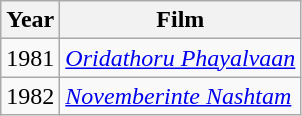<table class="wikitable">
<tr>
<th>Year</th>
<th>Film</th>
</tr>
<tr>
<td>1981</td>
<td><em><a href='#'>Oridathoru Phayalvaan</a></em></td>
</tr>
<tr>
<td>1982</td>
<td><em><a href='#'>Novemberinte Nashtam</a></em></td>
</tr>
</table>
